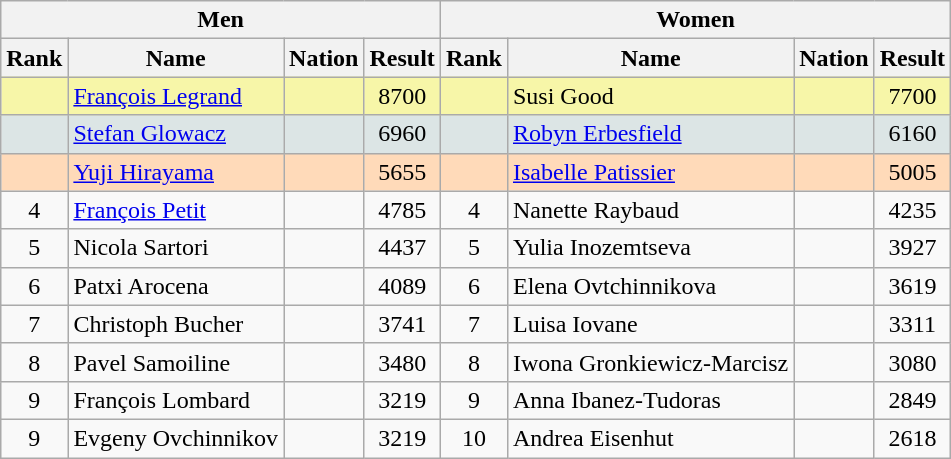<table class="wikitable" style="text-align:center">
<tr>
<th colspan="4">Men</th>
<th colspan="4">Women</th>
</tr>
<tr>
<th>Rank</th>
<th>Name</th>
<th>Nation</th>
<th>Result</th>
<th>Rank</th>
<th>Name</th>
<th>Nation</th>
<th>Result</th>
</tr>
<tr bgcolor="#F7F6A8">
<td></td>
<td align="left"><a href='#'>François Legrand</a></td>
<td align="left"></td>
<td>8700</td>
<td></td>
<td align="left">Susi Good</td>
<td align="left"></td>
<td>7700</td>
</tr>
<tr bgcolor="#DCE5E5">
<td></td>
<td align="left"><a href='#'>Stefan Glowacz</a></td>
<td align="left"></td>
<td>6960</td>
<td></td>
<td align="left"><a href='#'>Robyn Erbesfield</a></td>
<td align="left"></td>
<td>6160</td>
</tr>
<tr bgcolor="#FFDAB9">
<td></td>
<td align="left"><a href='#'>Yuji Hirayama</a></td>
<td align="left"></td>
<td>5655</td>
<td></td>
<td align="left"><a href='#'>Isabelle Patissier</a></td>
<td align="left"></td>
<td>5005</td>
</tr>
<tr>
<td align="center">4</td>
<td align="left"><a href='#'>François Petit</a></td>
<td align="left"></td>
<td>4785</td>
<td>4</td>
<td align="left">Nanette Raybaud</td>
<td align="left"></td>
<td>4235</td>
</tr>
<tr>
<td align="center">5</td>
<td align="left">Nicola Sartori</td>
<td align="left"></td>
<td>4437</td>
<td>5</td>
<td align="left">Yulia Inozemtseva</td>
<td align="left"></td>
<td>3927</td>
</tr>
<tr>
<td align="center">6</td>
<td align="left">Patxi Arocena</td>
<td align="left"></td>
<td>4089</td>
<td>6</td>
<td align="left">Elena Ovtchinnikova</td>
<td align="left"></td>
<td>3619</td>
</tr>
<tr>
<td align="center">7</td>
<td align="left">Christoph Bucher</td>
<td align="left"></td>
<td>3741</td>
<td>7</td>
<td align="left">Luisa Iovane</td>
<td align="left"></td>
<td>3311</td>
</tr>
<tr>
<td align="center">8</td>
<td align="left">Pavel Samoiline</td>
<td align="left"></td>
<td>3480</td>
<td>8</td>
<td align="left">Iwona Gronkiewicz-Marcisz</td>
<td align="left"></td>
<td>3080</td>
</tr>
<tr>
<td>9</td>
<td align="left">François Lombard</td>
<td align="left"></td>
<td>3219</td>
<td>9</td>
<td align="left">Anna Ibanez-Tudoras</td>
<td align="left"></td>
<td>2849</td>
</tr>
<tr>
<td>9</td>
<td align="left">Evgeny Ovchinnikov</td>
<td align="left"></td>
<td>3219</td>
<td>10</td>
<td align="left">Andrea Eisenhut</td>
<td align="left"></td>
<td>2618</td>
</tr>
</table>
